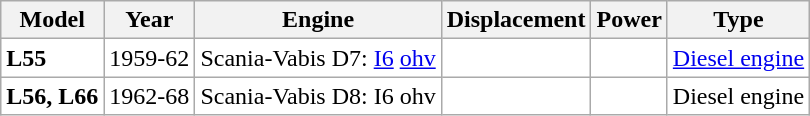<table class="wikitable">
<tr>
<th>Model</th>
<th>Year</th>
<th>Engine</th>
<th>Displacement</th>
<th>Power</th>
<th>Type</th>
</tr>
<tr style="background:#ffffff;">
<td><strong>L55</strong></td>
<td>1959-62</td>
<td>Scania-Vabis D7: <a href='#'>I6</a> <a href='#'>ohv</a></td>
<td></td>
<td></td>
<td><a href='#'>Diesel engine</a></td>
</tr>
<tr style="background:#ffffff;">
<td><strong>L56, L66</strong></td>
<td>1962-68</td>
<td>Scania-Vabis D8: I6 ohv</td>
<td></td>
<td></td>
<td>Diesel engine</td>
</tr>
</table>
